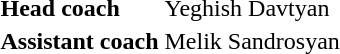<table style="text-align: center; ">
<tr>
<td align=left><strong>Head coach</strong></td>
<td align=left> Yeghish Davtyan</td>
</tr>
<tr>
<td align=left><strong>Assistant coach</strong></td>
<td align=left> Melik Sandrosyan</td>
</tr>
</table>
